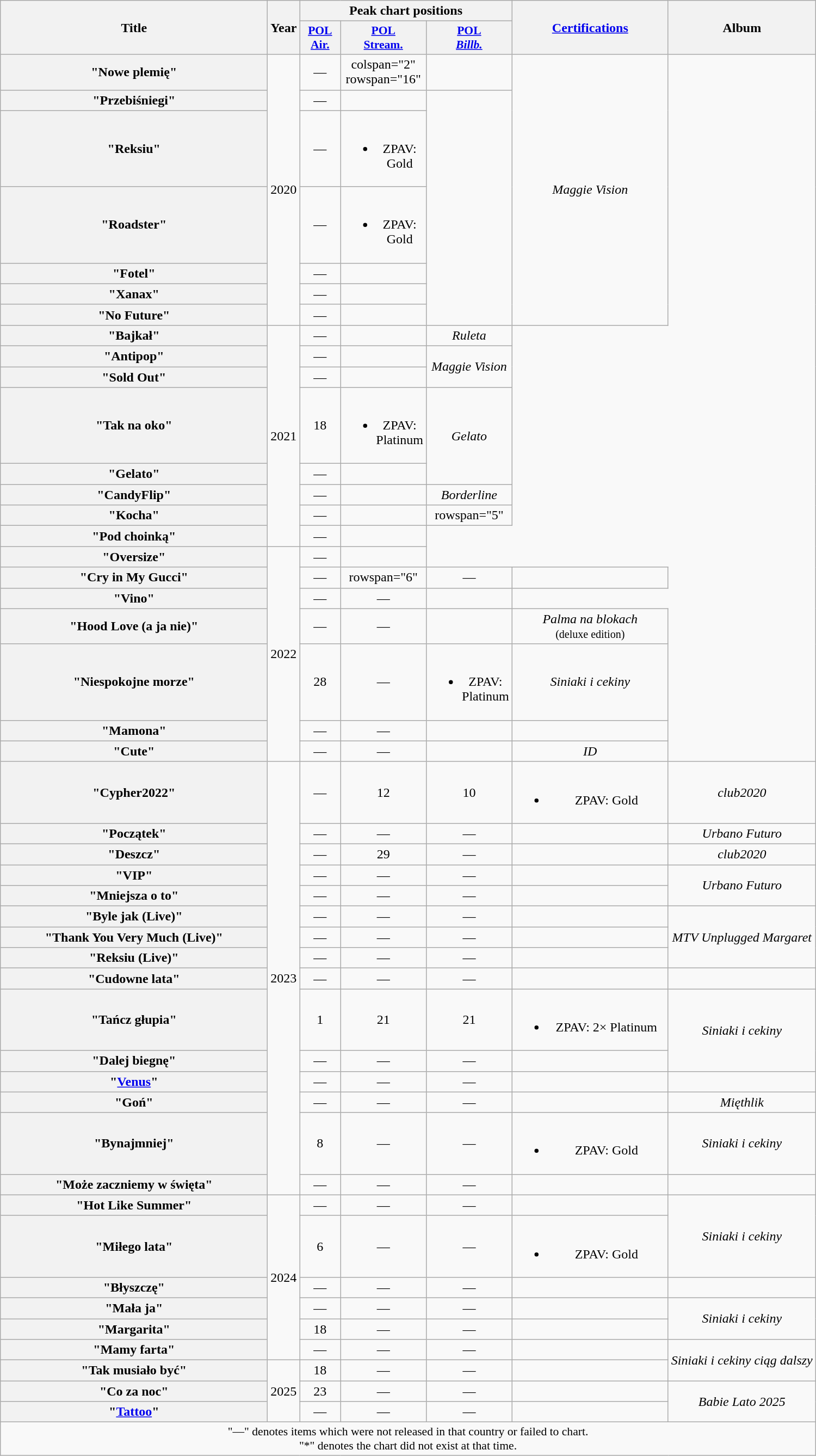<table class="wikitable plainrowheaders" style="text-align:center;">
<tr>
<th scope="col" rowspan="2" style="width:20em;">Title</th>
<th scope="col" rowspan="2" style="width:1em;">Year</th>
<th scope="col" colspan="3">Peak chart positions</th>
<th scope="col" rowspan="2" style="width:11.5em;"><a href='#'>Certifications</a></th>
<th scope="col" rowspan="2">Album</th>
</tr>
<tr>
<th style="width:3em;font-size:90%;"><a href='#'>POL<br>Air.</a><br></th>
<th style="width:3em;font-size:90%;"><a href='#'>POL<br>Stream.</a><br></th>
<th style="width:3em;font-size:90%;"><a href='#'>POL<br><em>Billb.</em></a><br></th>
</tr>
<tr>
<th scope="row">"Nowe plemię"</th>
<td rowspan="7">2020</td>
<td>—</td>
<td>colspan="2" rowspan="16" </td>
<td></td>
<td rowspan="7"><em>Maggie Vision</em></td>
</tr>
<tr>
<th scope="row">"Przebiśniegi"</th>
<td>—</td>
<td></td>
</tr>
<tr>
<th scope="row">"Reksiu"<br></th>
<td>—</td>
<td><br><ul><li>ZPAV: Gold</li></ul></td>
</tr>
<tr>
<th scope="row">"Roadster"<br></th>
<td>—</td>
<td><br><ul><li>ZPAV: Gold</li></ul></td>
</tr>
<tr>
<th scope="row">"Fotel"</th>
<td>—</td>
<td></td>
</tr>
<tr>
<th scope="row">"Xanax"</th>
<td>—</td>
<td></td>
</tr>
<tr>
<th scope="row">"No Future"<br></th>
<td>—</td>
<td></td>
</tr>
<tr>
<th scope="row">"Bajkał"<br></th>
<td rowspan="8">2021</td>
<td>—</td>
<td></td>
<td><em>Ruleta</em></td>
</tr>
<tr>
<th scope="row">"Antipop"<br></th>
<td>—</td>
<td></td>
<td rowspan="2"><em>Maggie Vision</em></td>
</tr>
<tr>
<th scope="row">"Sold Out"<br></th>
<td>—</td>
<td></td>
</tr>
<tr>
<th scope="row">"Tak na oko"</th>
<td>18</td>
<td><br><ul><li>ZPAV: Platinum</li></ul></td>
<td rowspan="2"><em>Gelato</em></td>
</tr>
<tr>
<th scope="row">"Gelato"<br></th>
<td>—</td>
<td></td>
</tr>
<tr>
<th scope="row">"CandyFlip"<br></th>
<td>—</td>
<td></td>
<td><em>Borderline</em></td>
</tr>
<tr>
<th scope="row">"Kocha"<br></th>
<td>—</td>
<td></td>
<td>rowspan="5" </td>
</tr>
<tr>
<th scope="row">"Pod choinką"<br></th>
<td>—</td>
<td></td>
</tr>
<tr>
<th scope="row">"Oversize"<br></th>
<td rowspan="7">2022</td>
<td>—</td>
<td></td>
</tr>
<tr>
<th scope="row">"Cry in My Gucci"</th>
<td>—</td>
<td>rowspan="6" </td>
<td>—</td>
<td></td>
</tr>
<tr>
<th scope="row">"Vino"</th>
<td>—</td>
<td>—</td>
<td></td>
</tr>
<tr>
<th scope="row">"Hood Love (a ja nie)"<br></th>
<td>—</td>
<td>—</td>
<td></td>
<td><em>Palma na blokach</em><br><small>(deluxe edition)</small></td>
</tr>
<tr>
<th scope="row">"Niespokojne morze"</th>
<td>28</td>
<td>—</td>
<td><br><ul><li>ZPAV: Platinum</li></ul></td>
<td><em>Siniaki i cekiny</em></td>
</tr>
<tr>
<th scope="row">"Mamona"<br></th>
<td>—</td>
<td>—</td>
<td></td>
<td></td>
</tr>
<tr>
<th scope="row">"Cute"<br></th>
<td>—</td>
<td>—</td>
<td></td>
<td><em>ID</em></td>
</tr>
<tr>
<th scope="row">"Cypher2022"<br></th>
<td rowspan="15">2023</td>
<td>—</td>
<td>12</td>
<td>10</td>
<td><br><ul><li>ZPAV: Gold</li></ul></td>
<td><em>club2020</em></td>
</tr>
<tr>
<th scope="row">"Początek"<br></th>
<td>—</td>
<td>—</td>
<td>—</td>
<td></td>
<td><em>Urbano Futuro</em></td>
</tr>
<tr>
<th scope="row">"Deszcz"<br></th>
<td>—</td>
<td>29</td>
<td>—</td>
<td></td>
<td><em>club2020</em></td>
</tr>
<tr>
<th scope="row">"VIP"<br></th>
<td>—</td>
<td>—</td>
<td>—</td>
<td></td>
<td rowspan="2"><em>Urbano Futuro</em></td>
</tr>
<tr>
<th scope="row">"Mniejsza o to"<br></th>
<td>—</td>
<td>—</td>
<td>—</td>
<td></td>
</tr>
<tr>
<th scope="row">"Byle jak (Live)"</th>
<td>—</td>
<td>—</td>
<td>—</td>
<td></td>
<td rowspan="3"><em>MTV Unplugged Margaret</em></td>
</tr>
<tr>
<th scope="row">"Thank You Very Much (Live)"</th>
<td>—</td>
<td>—</td>
<td>—</td>
<td></td>
</tr>
<tr>
<th scope="row">"Reksiu (Live)"<br></th>
<td>—</td>
<td>—</td>
<td>—</td>
<td></td>
</tr>
<tr>
<th scope="row">"Cudowne lata"<br></th>
<td>—</td>
<td>—</td>
<td>—</td>
<td></td>
<td></td>
</tr>
<tr>
<th scope="row">"Tańcz głupia"</th>
<td>1</td>
<td>21</td>
<td>21</td>
<td><br><ul><li>ZPAV: 2× Platinum</li></ul></td>
<td rowspan="2"><em>Siniaki i cekiny</em></td>
</tr>
<tr>
<th scope="row">"Dalej biegnę"</th>
<td>—</td>
<td>—</td>
<td>—</td>
<td></td>
</tr>
<tr>
<th scope="row">"<a href='#'>Venus</a>"<br></th>
<td>—</td>
<td>—</td>
<td>—</td>
<td></td>
<td></td>
</tr>
<tr>
<th scope="row">"Goń"<br></th>
<td>—</td>
<td>—</td>
<td>—</td>
<td></td>
<td><em>Mięthlik</em></td>
</tr>
<tr>
<th scope="row">"Bynajmniej"</th>
<td>8</td>
<td>—</td>
<td>—</td>
<td><br><ul><li>ZPAV: Gold</li></ul></td>
<td><em>Siniaki i cekiny</em></td>
</tr>
<tr>
<th scope="row">"Może zaczniemy w święta"</th>
<td>—</td>
<td>—</td>
<td>—</td>
<td></td>
<td></td>
</tr>
<tr>
<th scope="row">"Hot Like Summer"<br></th>
<td rowspan="6">2024</td>
<td>—</td>
<td>—</td>
<td>—</td>
<td></td>
<td rowspan="2"><em>Siniaki i cekiny</em></td>
</tr>
<tr>
<th scope="row">"Miłego lata"</th>
<td>6</td>
<td>—</td>
<td>—</td>
<td><br><ul><li>ZPAV: Gold</li></ul></td>
</tr>
<tr>
<th scope="row">"Błyszczę"<br></th>
<td>—</td>
<td>—</td>
<td>—</td>
<td></td>
<td></td>
</tr>
<tr>
<th scope="row">"Mała ja"</th>
<td>—</td>
<td>—</td>
<td>—</td>
<td></td>
<td rowspan="2"><em>Siniaki i cekiny</em></td>
</tr>
<tr>
<th scope="row">"Margarita"</th>
<td>18</td>
<td>—</td>
<td>—</td>
<td></td>
</tr>
<tr>
<th scope="row">"Mamy farta"<br></th>
<td>—</td>
<td>—</td>
<td>—</td>
<td></td>
<td rowspan="2"><em>Siniaki i cekiny ciąg dalszy</em></td>
</tr>
<tr>
<th scope="row">"Tak musiało być"</th>
<td rowspan="3">2025</td>
<td>18</td>
<td>—</td>
<td>—</td>
<td></td>
</tr>
<tr>
<th scope="row">"Co za noc"<br></th>
<td>23</td>
<td>—</td>
<td>—</td>
<td></td>
<td rowspan="2"><em>Babie Lato 2025</em></td>
</tr>
<tr>
<th scope="row">"<a href='#'>Tattoo</a>"<br></th>
<td>—</td>
<td>—</td>
<td>—</td>
<td></td>
</tr>
<tr>
<td colspan="7" style="font-size:90%;">"—" denotes items which were not released in that country or failed to chart.<br>"*" denotes the chart did not exist at that time.</td>
</tr>
</table>
